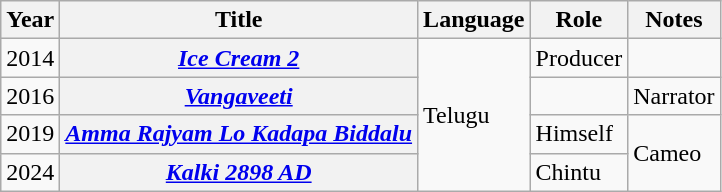<table class="wikitable plainrowheaders">
<tr>
<th>Year</th>
<th>Title</th>
<th>Language</th>
<th>Role</th>
<th>Notes</th>
</tr>
<tr>
<td>2014</td>
<th scope=row><em><a href='#'>Ice Cream 2</a></em></th>
<td rowspan=4>Telugu</td>
<td>Producer</td>
<td></td>
</tr>
<tr>
<td>2016</td>
<th scope=row><em><a href='#'>Vangaveeti</a></em></th>
<td></td>
<td>Narrator</td>
</tr>
<tr>
<td>2019</td>
<th scope=row><em><a href='#'>Amma Rajyam Lo Kadapa Biddalu</a></em></th>
<td>Himself</td>
<td rowspan=2>Cameo</td>
</tr>
<tr>
<td>2024</td>
<th scope=row><em><a href='#'>Kalki 2898 AD</a></em></th>
<td>Chintu</td>
</tr>
</table>
